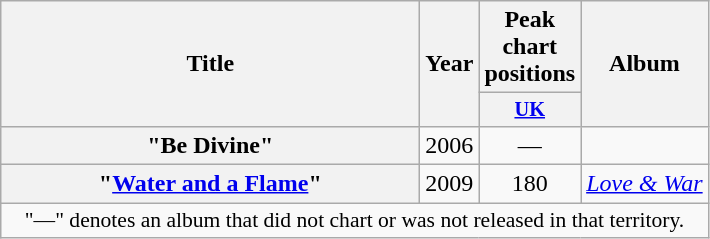<table class="wikitable plainrowheaders" style="text-align:center;">
<tr>
<th scope="col" rowspan="2"  style="width:17em;">Title</th>
<th scope="col" rowspan="2"  style="width:1em;">Year</th>
<th scope="col" colspan="1">Peak chart positions</th>
<th scope="col" rowspan="2">Album</th>
</tr>
<tr>
<th scope="col" style="width:3em;font-size:85%;"><a href='#'>UK</a><br></th>
</tr>
<tr>
<th scope="row">"Be Divine"<br></th>
<td>2006</td>
<td>—</td>
<td></td>
</tr>
<tr>
<th scope="row">"<a href='#'>Water and a Flame</a>"<br></th>
<td>2009</td>
<td>180</td>
<td><em><a href='#'>Love & War</a></em></td>
</tr>
<tr>
<td colspan="4" style="font-size:90%">"—" denotes an album that did not chart or was not released in that territory.</td>
</tr>
</table>
